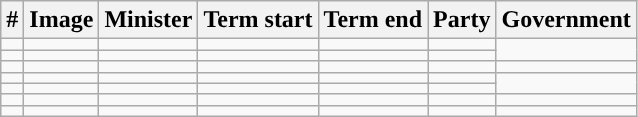<table class="wikitable align=centre">
<tr>
<th>#</th>
<th>Image</th>
<th>Minister</th>
<th>Term start</th>
<th>Term end</th>
<th>Party</th>
<th>Government</th>
</tr>
<tr>
<td style="width:1px; background: "></td>
<td></td>
<td></td>
<td></td>
<td></td>
<td></td>
<td rowspan="2"></td>
</tr>
<tr>
<td style="width:1px; background: "></td>
<td></td>
<td></td>
<td></td>
<td></td>
<td></td>
</tr>
<tr>
<td style="width:1px; background: "></td>
<td></td>
<td></td>
<td></td>
<td></td>
<td></td>
<td></td>
</tr>
<tr>
<td style="width:1px; background: "></td>
<td></td>
<td></td>
<td></td>
<td></td>
<td></td>
<td rowspan="2"></td>
</tr>
<tr>
<td style="width:1px; background: "></td>
<td></td>
<td></td>
<td></td>
<td></td>
<td></td>
</tr>
<tr>
<td style="width:1px; background: "></td>
<td></td>
<td></td>
<td></td>
<td></td>
<td></td>
<td></td>
</tr>
<tr>
<td style="width:1px; background: "></td>
<td></td>
<td></td>
<td></td>
<td></td>
<td></td>
<td></td>
</tr>
</table>
